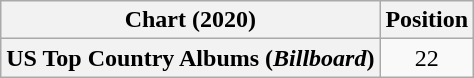<table class="wikitable plainrowheaders" style="text-align:center">
<tr>
<th scope="col">Chart (2020)</th>
<th scope="col">Position</th>
</tr>
<tr>
<th scope="row">US Top Country Albums (<em>Billboard</em>)</th>
<td>22</td>
</tr>
</table>
